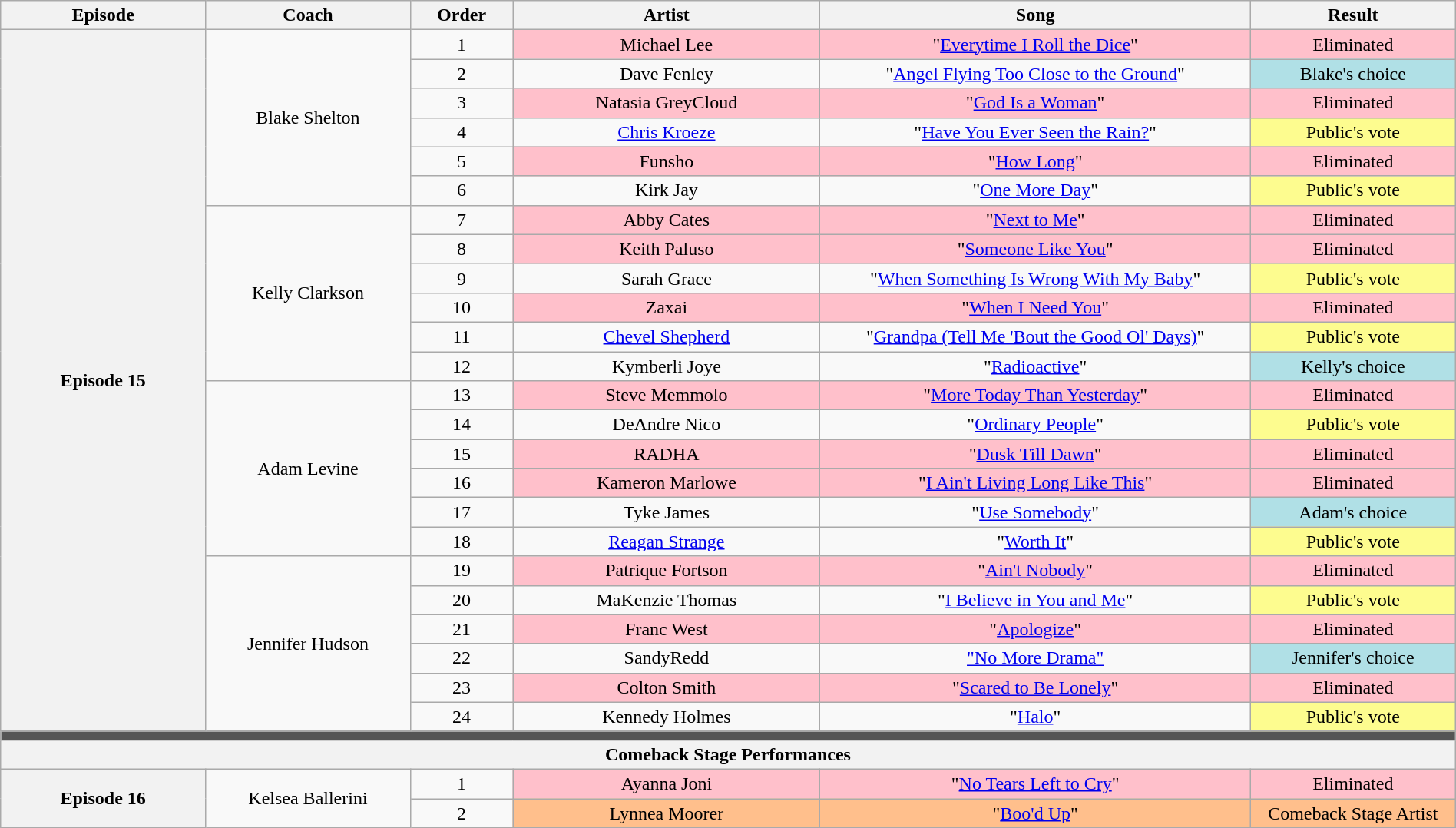<table class="wikitable" style="text-align:center; width:100%;">
<tr>
<th style="width:10%;">Episode</th>
<th style="width:10%;">Coach</th>
<th style="width:05%;">Order</th>
<th style="width:15%;">Artist</th>
<th style="width:21%;">Song</th>
<th style="width:10%;">Result</th>
</tr>
<tr>
<th rowspan="24" scope="row">Episode 15<br><small></small></th>
<td rowspan="6">Blake Shelton</td>
<td>1</td>
<td style="background:pink;">Michael Lee</td>
<td style="background:pink;">"<a href='#'>Everytime I Roll the Dice</a>"</td>
<td style="background:pink;">Eliminated</td>
</tr>
<tr>
<td>2</td>
<td>Dave Fenley</td>
<td>"<a href='#'>Angel Flying Too Close to the Ground</a>"</td>
<td style="background:#B0E0E6;">Blake's choice</td>
</tr>
<tr>
<td>3</td>
<td style="background:pink;">Natasia GreyCloud</td>
<td style="background:pink;">"<a href='#'>God Is a Woman</a>"</td>
<td style="background:pink;">Eliminated</td>
</tr>
<tr>
<td>4</td>
<td><a href='#'>Chris Kroeze</a></td>
<td>"<a href='#'>Have You Ever Seen the Rain?</a>"</td>
<td style="background:#fdfc8f;">Public's vote</td>
</tr>
<tr>
<td>5</td>
<td style="background:pink;">Funsho</td>
<td style="background:pink;">"<a href='#'>How Long</a>"</td>
<td style="background:pink;">Eliminated</td>
</tr>
<tr>
<td>6</td>
<td>Kirk Jay</td>
<td>"<a href='#'>One More Day</a>"</td>
<td style="background:#fdfc8f;">Public's vote</td>
</tr>
<tr>
<td rowspan="6">Kelly Clarkson</td>
<td>7</td>
<td style="background:pink;">Abby Cates</td>
<td style="background:pink;">"<a href='#'>Next to Me</a>"</td>
<td style="background:pink;">Eliminated</td>
</tr>
<tr>
<td>8</td>
<td style="background:pink;">Keith Paluso</td>
<td style="background:pink;">"<a href='#'>Someone Like You</a>"</td>
<td style="background:pink;">Eliminated</td>
</tr>
<tr>
<td>9</td>
<td>Sarah Grace</td>
<td>"<a href='#'>When Something Is Wrong With My Baby</a>"</td>
<td style="background:#fdfc8f;">Public's vote</td>
</tr>
<tr>
<td>10</td>
<td style="background:pink;">Zaxai</td>
<td style="background:pink;">"<a href='#'>When I Need You</a>"</td>
<td style="background:pink;">Eliminated</td>
</tr>
<tr>
<td>11</td>
<td><a href='#'>Chevel Shepherd</a></td>
<td>"<a href='#'>Grandpa (Tell Me 'Bout the Good Ol' Days)</a>"</td>
<td style="background:#fdfc8f;">Public's vote</td>
</tr>
<tr>
<td>12</td>
<td>Kymberli Joye</td>
<td>"<a href='#'>Radioactive</a>"</td>
<td style="background:#B0E0E6;">Kelly's choice</td>
</tr>
<tr>
<td rowspan="6">Adam Levine</td>
<td>13</td>
<td style="background:pink;">Steve Memmolo</td>
<td style="background:pink;">"<a href='#'>More Today Than Yesterday</a>"</td>
<td style="background:pink;">Eliminated</td>
</tr>
<tr>
<td>14</td>
<td>DeAndre Nico</td>
<td>"<a href='#'>Ordinary People</a>"</td>
<td style="background:#fdfc8f;">Public's vote</td>
</tr>
<tr>
<td>15</td>
<td style="background:pink;">RADHA</td>
<td style="background:pink;">"<a href='#'>Dusk Till Dawn</a>"</td>
<td style="background:pink;">Eliminated</td>
</tr>
<tr>
<td>16</td>
<td style="background:pink;">Kameron Marlowe</td>
<td style="background:pink;">"<a href='#'>I Ain't Living Long Like This</a>"</td>
<td style="background:pink;">Eliminated</td>
</tr>
<tr>
<td>17</td>
<td>Tyke James</td>
<td>"<a href='#'>Use Somebody</a>"</td>
<td style="background:#B0E0E6;">Adam's choice</td>
</tr>
<tr>
<td>18</td>
<td><a href='#'>Reagan Strange</a></td>
<td>"<a href='#'>Worth It</a>"</td>
<td style="background:#fdfc8f;">Public's vote</td>
</tr>
<tr>
<td rowspan="6">Jennifer Hudson</td>
<td>19</td>
<td style="background:pink;">Patrique Fortson</td>
<td style="background:pink;">"<a href='#'>Ain't Nobody</a>"</td>
<td style="background:pink;">Eliminated</td>
</tr>
<tr>
<td>20</td>
<td>MaKenzie Thomas</td>
<td>"<a href='#'>I Believe in You and Me</a>"</td>
<td style="background:#fdfc8f;">Public's vote</td>
</tr>
<tr>
<td>21</td>
<td style="background:pink;">Franc West</td>
<td style="background:pink;">"<a href='#'>Apologize</a>"</td>
<td style="background:pink;">Eliminated</td>
</tr>
<tr>
<td>22</td>
<td>SandyRedd</td>
<td><a href='#'>"No More Drama"</a></td>
<td style="background:#B0E0E6;">Jennifer's choice</td>
</tr>
<tr>
<td>23</td>
<td style="background:pink;">Colton Smith</td>
<td style="background:pink;">"<a href='#'>Scared to Be Lonely</a>"</td>
<td style="background:pink;">Eliminated</td>
</tr>
<tr>
<td>24</td>
<td>Kennedy Holmes</td>
<td>"<a href='#'>Halo</a>"</td>
<td style="background:#fdfc8f;">Public's vote</td>
</tr>
<tr>
<td colspan="6" style="background:#555;"></td>
</tr>
<tr>
<th colspan="6">Comeback Stage Performances</th>
</tr>
<tr>
<th rowspan="2" scope="row">Episode 16<br><small></small></th>
<td rowspan="2">Kelsea Ballerini</td>
<td>1</td>
<td style="background:Pink;">Ayanna Joni</td>
<td style="background:Pink;">"<a href='#'>No Tears Left to Cry</a>"</td>
<td style="background:Pink;">Eliminated</td>
</tr>
<tr>
<td>2</td>
<td style="background:#ffbf8c;">Lynnea Moorer</td>
<td style="background:#ffbf8c;">"<a href='#'>Boo'd Up</a>"</td>
<td style="background:#ffbf8c;">Comeback Stage Artist</td>
</tr>
</table>
